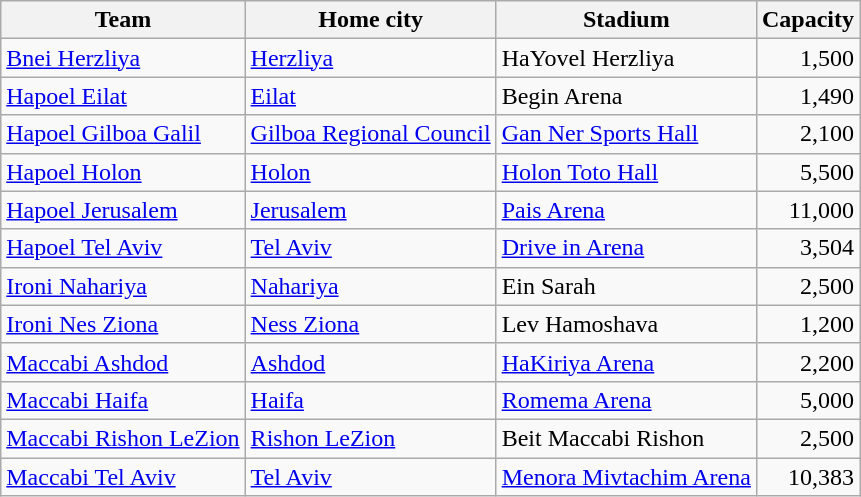<table class="wikitable sortable">
<tr>
<th>Team</th>
<th>Home city</th>
<th>Stadium</th>
<th>Capacity</th>
</tr>
<tr>
<td><a href='#'>Bnei Herzliya</a></td>
<td><a href='#'>Herzliya</a></td>
<td>HaYovel Herzliya</td>
<td align=right>1,500</td>
</tr>
<tr>
<td><a href='#'>Hapoel Eilat</a></td>
<td><a href='#'>Eilat</a></td>
<td>Begin Arena</td>
<td align=right>1,490</td>
</tr>
<tr>
<td><a href='#'>Hapoel Gilboa Galil</a></td>
<td><a href='#'>Gilboa Regional Council</a></td>
<td><a href='#'>Gan Ner Sports Hall</a></td>
<td align=right>2,100</td>
</tr>
<tr>
<td><a href='#'>Hapoel Holon</a></td>
<td><a href='#'>Holon</a></td>
<td><a href='#'>Holon Toto Hall</a></td>
<td align=right>5,500</td>
</tr>
<tr>
<td><a href='#'>Hapoel Jerusalem</a></td>
<td><a href='#'>Jerusalem</a></td>
<td><a href='#'>Pais Arena</a></td>
<td align=right>11,000</td>
</tr>
<tr>
<td><a href='#'>Hapoel Tel Aviv</a></td>
<td><a href='#'>Tel Aviv</a></td>
<td><a href='#'>Drive in Arena</a></td>
<td align=right>3,504</td>
</tr>
<tr>
<td><a href='#'>Ironi Nahariya</a></td>
<td><a href='#'>Nahariya</a></td>
<td>Ein Sarah</td>
<td align=right>2,500</td>
</tr>
<tr>
<td><a href='#'>Ironi Nes Ziona</a></td>
<td><a href='#'>Ness Ziona</a></td>
<td>Lev Hamoshava</td>
<td align=right>1,200</td>
</tr>
<tr>
<td><a href='#'>Maccabi Ashdod</a></td>
<td><a href='#'>Ashdod</a></td>
<td><a href='#'>HaKiriya Arena</a></td>
<td align=right>2,200</td>
</tr>
<tr>
<td><a href='#'>Maccabi Haifa</a></td>
<td><a href='#'>Haifa</a></td>
<td><a href='#'>Romema Arena</a></td>
<td align=right>5,000</td>
</tr>
<tr>
<td><a href='#'>Maccabi Rishon LeZion</a></td>
<td><a href='#'>Rishon LeZion</a></td>
<td>Beit Maccabi Rishon</td>
<td align=right>2,500</td>
</tr>
<tr>
<td><a href='#'>Maccabi Tel Aviv</a></td>
<td><a href='#'>Tel Aviv</a></td>
<td><a href='#'>Menora Mivtachim Arena</a></td>
<td align=right>10,383</td>
</tr>
</table>
